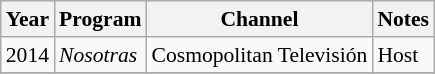<table class="wikitable" style="font-size: 90%;">
<tr>
<th>Year</th>
<th>Program</th>
<th>Channel</th>
<th>Notes</th>
</tr>
<tr>
<td>2014</td>
<td><em>Nosotras</em></td>
<td>Cosmopolitan Televisión</td>
<td>Host</td>
</tr>
<tr>
</tr>
</table>
